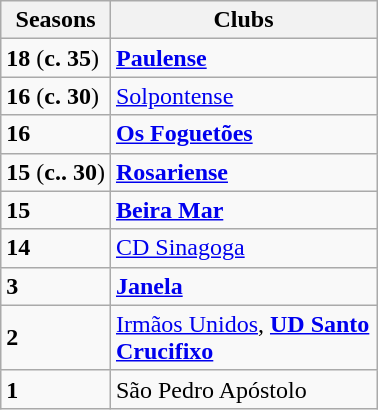<table class="wikitable sortable">
<tr>
<th>Seasons</th>
<th width="170px">Clubs</th>
</tr>
<tr>
<td><strong>18</strong> (<strong>c. 35</strong>)</td>
<td><strong><a href='#'>Paulense</a></strong></td>
</tr>
<tr>
<td><strong>16</strong> (<strong>c. 30</strong>)</td>
<td><a href='#'>Solpontense</a></td>
</tr>
<tr>
<td><strong>16</strong></td>
<td><strong><a href='#'>Os Foguetões</a></strong></td>
</tr>
<tr>
<td><strong>15</strong> (<strong>c.. 30</strong>)</td>
<td><strong><a href='#'>Rosariense</a></strong></td>
</tr>
<tr>
<td><strong>15</strong></td>
<td><strong><a href='#'>Beira Mar</a></strong></td>
</tr>
<tr>
<td><strong>14</strong></td>
<td><a href='#'>CD Sinagoga</a></td>
</tr>
<tr>
<td><strong>3</strong></td>
<td><strong><a href='#'>Janela</a></strong></td>
</tr>
<tr>
<td><strong>2</strong></td>
<td><a href='#'>Irmãos Unidos</a>, <strong><a href='#'>UD Santo Crucifixo</a></strong></td>
</tr>
<tr>
<td><strong>1</strong></td>
<td>São Pedro Apóstolo</td>
</tr>
</table>
